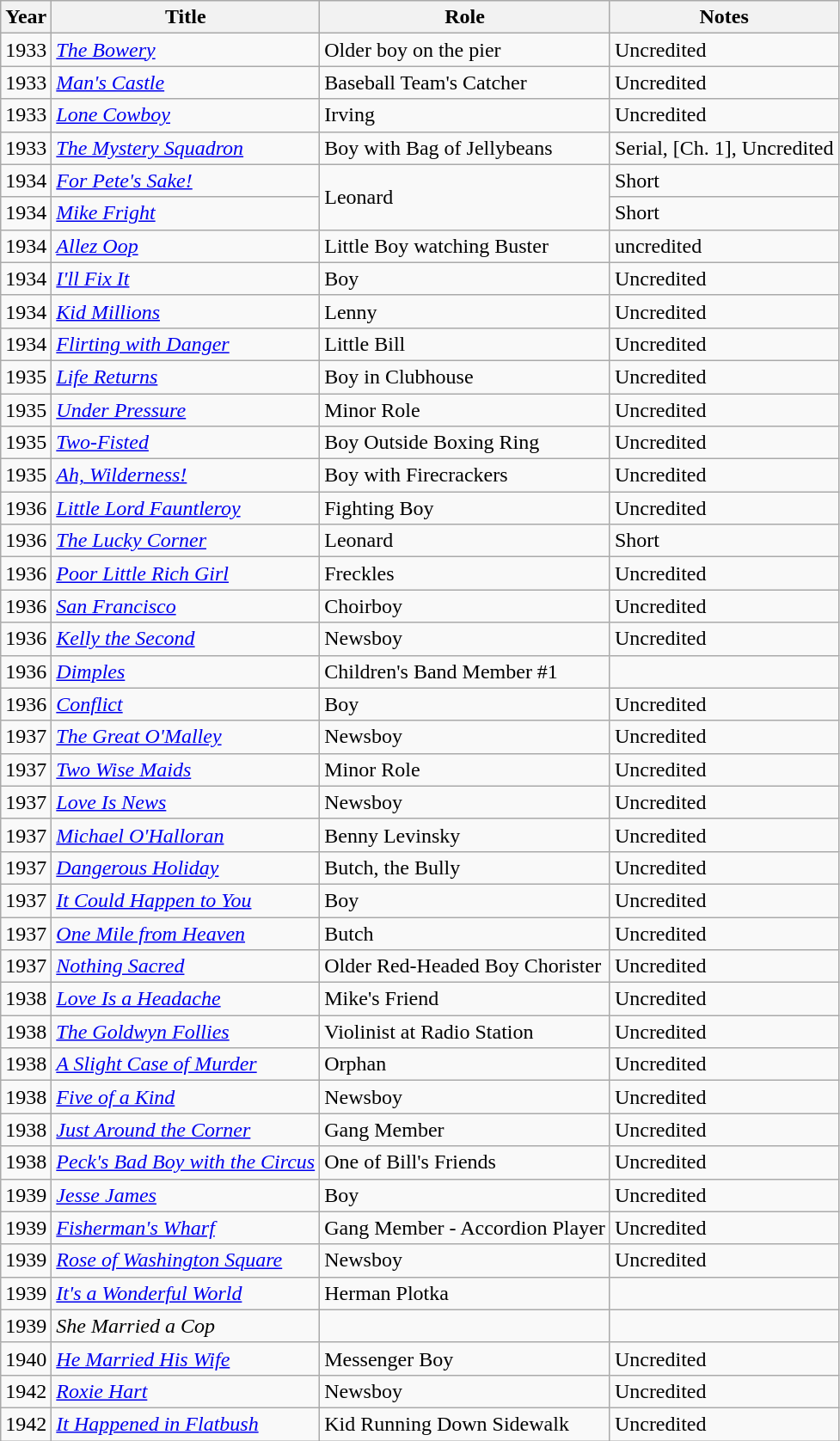<table class="wikitable sortable">
<tr>
<th>Year</th>
<th>Title</th>
<th>Role</th>
<th class="unsortable">Notes</th>
</tr>
<tr>
<td>1933</td>
<td><em><a href='#'>The Bowery</a></em></td>
<td>Older boy on the pier</td>
<td>Uncredited</td>
</tr>
<tr>
<td>1933</td>
<td><em><a href='#'>Man's Castle</a></em></td>
<td>Baseball Team's Catcher</td>
<td>Uncredited</td>
</tr>
<tr>
<td>1933</td>
<td><em><a href='#'>Lone Cowboy</a></em></td>
<td>Irving</td>
<td>Uncredited</td>
</tr>
<tr>
<td>1933</td>
<td><em><a href='#'>The Mystery Squadron</a></em></td>
<td>Boy with Bag of Jellybeans</td>
<td>Serial, [Ch. 1], Uncredited</td>
</tr>
<tr>
<td>1934</td>
<td><em><a href='#'>For Pete's Sake!</a></em></td>
<td rowspan="2">Leonard</td>
<td>Short</td>
</tr>
<tr>
<td>1934</td>
<td><em><a href='#'>Mike Fright</a></em></td>
<td>Short</td>
</tr>
<tr>
<td>1934</td>
<td><em><a href='#'>Allez Oop</a></em></td>
<td>Little Boy watching Buster</td>
<td>uncredited</td>
</tr>
<tr>
<td>1934</td>
<td><em><a href='#'>I'll Fix It</a></em></td>
<td>Boy</td>
<td>Uncredited</td>
</tr>
<tr>
<td>1934</td>
<td><em><a href='#'>Kid Millions</a></em></td>
<td>Lenny</td>
<td>Uncredited</td>
</tr>
<tr>
<td>1934</td>
<td><em><a href='#'>Flirting with Danger</a></em></td>
<td>Little Bill</td>
<td>Uncredited</td>
</tr>
<tr>
<td>1935</td>
<td><em><a href='#'>Life Returns</a></em></td>
<td>Boy in Clubhouse</td>
<td>Uncredited</td>
</tr>
<tr>
<td>1935</td>
<td><em><a href='#'>Under Pressure</a></em></td>
<td>Minor Role</td>
<td>Uncredited</td>
</tr>
<tr>
<td>1935</td>
<td><em><a href='#'>Two-Fisted</a></em></td>
<td>Boy Outside Boxing Ring</td>
<td>Uncredited</td>
</tr>
<tr>
<td>1935</td>
<td><em><a href='#'>Ah, Wilderness!</a></em></td>
<td>Boy with Firecrackers</td>
<td>Uncredited</td>
</tr>
<tr>
<td>1936</td>
<td><em><a href='#'>Little Lord Fauntleroy</a></em></td>
<td>Fighting Boy</td>
<td>Uncredited</td>
</tr>
<tr>
<td>1936</td>
<td><em><a href='#'>The Lucky Corner</a></em></td>
<td>Leonard</td>
<td>Short</td>
</tr>
<tr>
<td>1936</td>
<td><em><a href='#'>Poor Little Rich Girl</a></em></td>
<td>Freckles</td>
<td>Uncredited</td>
</tr>
<tr>
<td>1936</td>
<td><em><a href='#'>San Francisco</a></em></td>
<td>Choirboy</td>
<td>Uncredited</td>
</tr>
<tr>
<td>1936</td>
<td><em><a href='#'>Kelly the Second</a></em></td>
<td>Newsboy</td>
<td>Uncredited</td>
</tr>
<tr>
<td>1936</td>
<td><em><a href='#'>Dimples</a></em></td>
<td>Children's Band Member #1</td>
<td></td>
</tr>
<tr>
<td>1936</td>
<td><em><a href='#'>Conflict</a></em></td>
<td>Boy</td>
<td>Uncredited</td>
</tr>
<tr>
<td>1937</td>
<td><em><a href='#'>The Great O'Malley</a></em></td>
<td>Newsboy</td>
<td>Uncredited</td>
</tr>
<tr>
<td>1937</td>
<td><em><a href='#'>Two Wise Maids</a></em></td>
<td>Minor Role</td>
<td>Uncredited</td>
</tr>
<tr>
<td>1937</td>
<td><em><a href='#'>Love Is News</a></em></td>
<td>Newsboy</td>
<td>Uncredited</td>
</tr>
<tr>
<td>1937</td>
<td><em><a href='#'>Michael O'Halloran</a></em></td>
<td>Benny Levinsky</td>
<td>Uncredited</td>
</tr>
<tr>
<td>1937</td>
<td><em><a href='#'>Dangerous Holiday</a></em></td>
<td>Butch, the Bully</td>
<td>Uncredited</td>
</tr>
<tr>
<td>1937</td>
<td><em><a href='#'>It Could Happen to You</a></em></td>
<td>Boy</td>
<td>Uncredited</td>
</tr>
<tr>
<td>1937</td>
<td><em><a href='#'>One Mile from Heaven</a></em></td>
<td>Butch</td>
<td>Uncredited</td>
</tr>
<tr>
<td>1937</td>
<td><em><a href='#'>Nothing Sacred</a></em></td>
<td>Older Red-Headed Boy Chorister</td>
<td>Uncredited</td>
</tr>
<tr>
<td>1938</td>
<td><em><a href='#'>Love Is a Headache</a></em></td>
<td>Mike's Friend</td>
<td>Uncredited</td>
</tr>
<tr>
<td>1938</td>
<td><em><a href='#'>The Goldwyn Follies</a></em></td>
<td>Violinist at Radio Station</td>
<td>Uncredited</td>
</tr>
<tr>
<td>1938</td>
<td><em><a href='#'>A Slight Case of Murder</a></em></td>
<td>Orphan</td>
<td>Uncredited</td>
</tr>
<tr>
<td>1938</td>
<td><em><a href='#'>Five of a Kind</a></em></td>
<td>Newsboy</td>
<td>Uncredited</td>
</tr>
<tr>
<td>1938</td>
<td><em><a href='#'>Just Around the Corner</a></em></td>
<td>Gang Member</td>
<td>Uncredited</td>
</tr>
<tr>
<td>1938</td>
<td><em><a href='#'>Peck's Bad Boy with the Circus</a></em></td>
<td>One of Bill's Friends</td>
<td>Uncredited</td>
</tr>
<tr>
<td>1939</td>
<td><em><a href='#'>Jesse James</a></em></td>
<td>Boy</td>
<td>Uncredited</td>
</tr>
<tr>
<td>1939</td>
<td><em><a href='#'>Fisherman's Wharf</a></em></td>
<td>Gang Member - Accordion Player</td>
<td>Uncredited</td>
</tr>
<tr>
<td>1939</td>
<td><em><a href='#'>Rose of Washington Square</a></em></td>
<td>Newsboy</td>
<td>Uncredited</td>
</tr>
<tr>
<td>1939</td>
<td><em><a href='#'>It's a Wonderful World</a></em></td>
<td>Herman Plotka</td>
<td></td>
</tr>
<tr>
<td>1939</td>
<td><em>She Married a Cop</em></td>
<td></td>
<td></td>
</tr>
<tr>
<td>1940</td>
<td><em><a href='#'>He Married His Wife</a></em></td>
<td>Messenger Boy</td>
<td>Uncredited</td>
</tr>
<tr>
<td>1942</td>
<td><em><a href='#'>Roxie Hart</a></em></td>
<td>Newsboy</td>
<td>Uncredited</td>
</tr>
<tr>
<td>1942</td>
<td><em><a href='#'>It Happened in Flatbush</a></em></td>
<td>Kid Running Down Sidewalk</td>
<td>Uncredited</td>
</tr>
</table>
